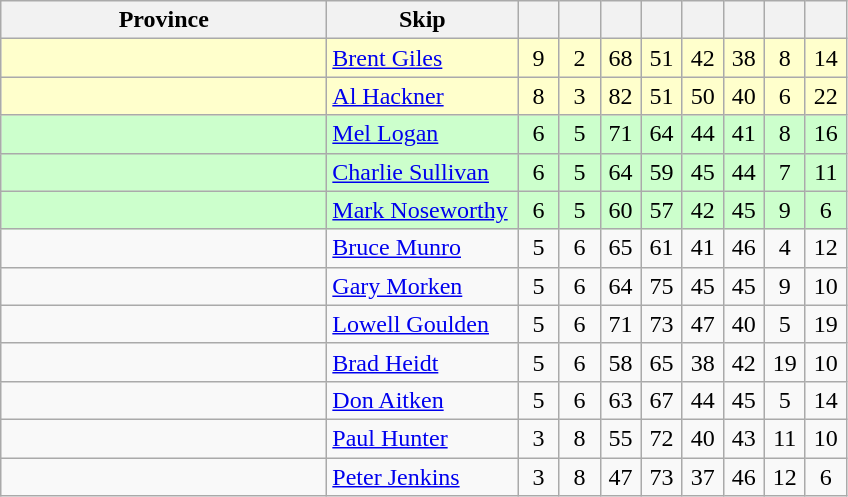<table class=wikitable style="text-align: center;">
<tr>
<th bgcolor="#efefef" width="210">Province</th>
<th bgcolor="#efefef" width="120">Skip</th>
<th width=20></th>
<th width=20></th>
<th width=20></th>
<th width=20></th>
<th width=20></th>
<th width=20></th>
<th width=20></th>
<th width=20></th>
</tr>
<tr bgcolor=#ffffcc>
<td style="text-align: left;"></td>
<td style="text-align: left;"><a href='#'>Brent Giles</a></td>
<td>9</td>
<td>2</td>
<td>68</td>
<td>51</td>
<td>42</td>
<td>38</td>
<td>8</td>
<td>14</td>
</tr>
<tr bgcolor=#ffffcc>
<td style="text-align: left;"></td>
<td style="text-align: left;"><a href='#'>Al Hackner</a></td>
<td>8</td>
<td>3</td>
<td>82</td>
<td>51</td>
<td>50</td>
<td>40</td>
<td>6</td>
<td>22</td>
</tr>
<tr bgcolor=#ccffcc>
<td style="text-align: left;"></td>
<td style="text-align: left;"><a href='#'>Mel Logan</a></td>
<td>6</td>
<td>5</td>
<td>71</td>
<td>64</td>
<td>44</td>
<td>41</td>
<td>8</td>
<td>16</td>
</tr>
<tr bgcolor=#ccffcc>
<td style="text-align: left;"></td>
<td style="text-align: left;"><a href='#'>Charlie Sullivan</a></td>
<td>6</td>
<td>5</td>
<td>64</td>
<td>59</td>
<td>45</td>
<td>44</td>
<td>7</td>
<td>11</td>
</tr>
<tr bgcolor=#ccffcc>
<td style="text-align: left;"></td>
<td style="text-align: left;"><a href='#'>Mark Noseworthy</a></td>
<td>6</td>
<td>5</td>
<td>60</td>
<td>57</td>
<td>42</td>
<td>45</td>
<td>9</td>
<td>6</td>
</tr>
<tr>
<td style="text-align: left;"></td>
<td style="text-align: left;"><a href='#'>Bruce Munro</a></td>
<td>5</td>
<td>6</td>
<td>65</td>
<td>61</td>
<td>41</td>
<td>46</td>
<td>4</td>
<td>12</td>
</tr>
<tr>
<td style="text-align: left;"></td>
<td style="text-align: left;"><a href='#'>Gary Morken</a></td>
<td>5</td>
<td>6</td>
<td>64</td>
<td>75</td>
<td>45</td>
<td>45</td>
<td>9</td>
<td>10</td>
</tr>
<tr>
<td style="text-align: left;"></td>
<td style="text-align: left;"><a href='#'>Lowell Goulden</a></td>
<td>5</td>
<td>6</td>
<td>71</td>
<td>73</td>
<td>47</td>
<td>40</td>
<td>5</td>
<td>19</td>
</tr>
<tr>
<td style="text-align: left;"></td>
<td style="text-align: left;"><a href='#'>Brad Heidt</a></td>
<td>5</td>
<td>6</td>
<td>58</td>
<td>65</td>
<td>38</td>
<td>42</td>
<td>19</td>
<td>10</td>
</tr>
<tr>
<td style="text-align: left;"></td>
<td style="text-align: left;"><a href='#'>Don Aitken</a></td>
<td>5</td>
<td>6</td>
<td>63</td>
<td>67</td>
<td>44</td>
<td>45</td>
<td>5</td>
<td>14</td>
</tr>
<tr>
<td style="text-align: left;"></td>
<td style="text-align: left;"><a href='#'>Paul Hunter</a></td>
<td>3</td>
<td>8</td>
<td>55</td>
<td>72</td>
<td>40</td>
<td>43</td>
<td>11</td>
<td>10</td>
</tr>
<tr>
<td style="text-align: left;"></td>
<td style="text-align: left;"><a href='#'>Peter Jenkins</a></td>
<td>3</td>
<td>8</td>
<td>47</td>
<td>73</td>
<td>37</td>
<td>46</td>
<td>12</td>
<td>6</td>
</tr>
</table>
